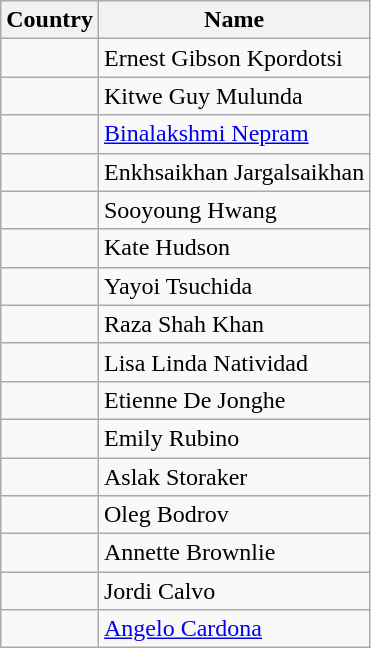<table class="wikitable">
<tr>
<th>Country</th>
<th>Name</th>
</tr>
<tr>
<td></td>
<td>Ernest Gibson Kpordotsi</td>
</tr>
<tr>
<td></td>
<td>Kitwe Guy Mulunda</td>
</tr>
<tr>
<td></td>
<td><a href='#'>Binalakshmi Nepram</a></td>
</tr>
<tr>
<td></td>
<td>Enkhsaikhan Jargalsaikhan</td>
</tr>
<tr>
<td></td>
<td>Sooyoung Hwang</td>
</tr>
<tr>
<td></td>
<td>Kate Hudson</td>
</tr>
<tr>
<td></td>
<td>Yayoi Tsuchida</td>
</tr>
<tr>
<td></td>
<td>Raza Shah Khan</td>
</tr>
<tr>
<td></td>
<td>Lisa Linda Natividad</td>
</tr>
<tr>
<td><em></em></td>
<td>Etienne De Jonghe</td>
</tr>
<tr>
<td></td>
<td>Emily Rubino</td>
</tr>
<tr>
<td></td>
<td>Aslak Storaker</td>
</tr>
<tr>
<td></td>
<td>Oleg Bodrov</td>
</tr>
<tr>
<td></td>
<td>Annette Brownlie</td>
</tr>
<tr>
<td></td>
<td>Jordi Calvo</td>
</tr>
<tr>
<td></td>
<td><a href='#'>Angelo Cardona</a></td>
</tr>
</table>
